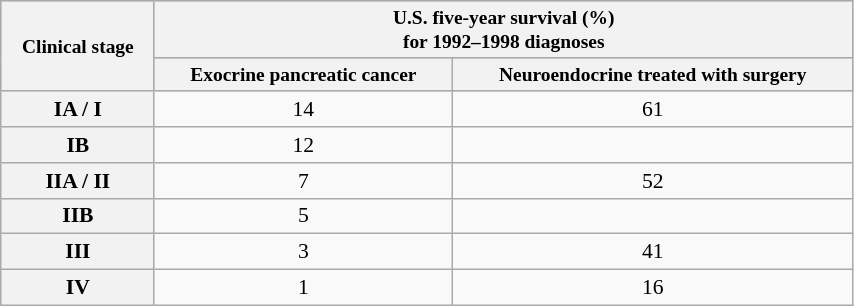<table class="wikitable floatright" style="text-align:center;font-size:90%;width:45%;margin-left:1em">
<tr style="background: #E5AFAA;text-align:center;font-size:90%;">
<th rowspan="2" scope="col">Clinical stage</th>
<th colspan="2">U.S. five-year survival (%)<br>for 1992–1998 diagnoses</th>
</tr>
<tr style="background: #E5AFAA;text-align:center;font-size:90%;">
<th scope="col">Exocrine pancreatic cancer</th>
<th scope="col">Neuroendocrine treated with surgery</th>
</tr>
<tr>
<th scope="row">IA / I</th>
<td>14</td>
<td>61</td>
</tr>
<tr>
<th scope="row">IB</th>
<td>12</td>
<td></td>
</tr>
<tr>
<th scope="row">IIA / II</th>
<td>7</td>
<td>52</td>
</tr>
<tr>
<th scope="row">IIB</th>
<td>5</td>
<td></td>
</tr>
<tr>
<th scope="row">III</th>
<td>3</td>
<td>41</td>
</tr>
<tr>
<th scope="row">IV</th>
<td>1</td>
<td>16</td>
</tr>
</table>
